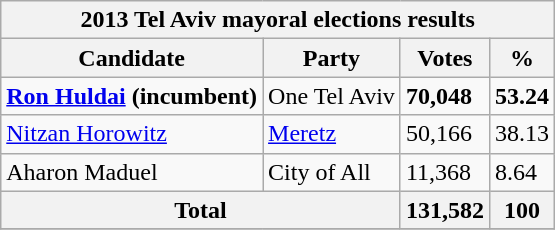<table class="wikitable sortable">
<tr>
<th colspan=4><strong>2013 Tel Aviv mayoral elections results</strong></th>
</tr>
<tr>
<th>Candidate</th>
<th>Party</th>
<th>Votes</th>
<th>%</th>
</tr>
<tr>
<td><strong><a href='#'>Ron Huldai</a> (incumbent)</strong></td>
<td>One Tel Aviv</td>
<td><strong>70,048</strong></td>
<td><strong>53.24</strong></td>
</tr>
<tr>
<td><a href='#'>Nitzan Horowitz</a></td>
<td><a href='#'>Meretz</a></td>
<td>50,166</td>
<td>38.13</td>
</tr>
<tr>
<td>Aharon Maduel</td>
<td>City of All</td>
<td>11,368</td>
<td>8.64</td>
</tr>
<tr>
<th colspan=2>Total</th>
<th>131,582</th>
<th>100</th>
</tr>
<tr>
</tr>
</table>
